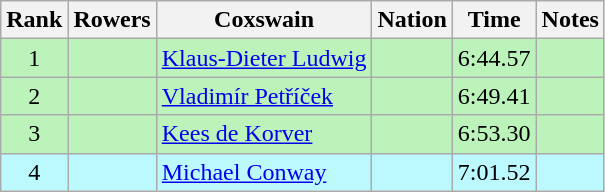<table class="wikitable sortable" style="text-align:center">
<tr>
<th>Rank</th>
<th>Rowers</th>
<th>Coxswain</th>
<th>Nation</th>
<th>Time</th>
<th>Notes</th>
</tr>
<tr bgcolor=bbf3bb>
<td>1</td>
<td align=left></td>
<td align=left><a href='#'>Klaus-Dieter Ludwig</a></td>
<td align=left></td>
<td>6:44.57</td>
<td></td>
</tr>
<tr bgcolor=bbf3bb>
<td>2</td>
<td align=left></td>
<td align=left><a href='#'>Vladimír Petříček</a></td>
<td align=left></td>
<td>6:49.41</td>
<td></td>
</tr>
<tr bgcolor=bbf3bb>
<td>3</td>
<td align=left></td>
<td align=left><a href='#'>Kees de Korver</a></td>
<td align=left></td>
<td>6:53.30</td>
<td></td>
</tr>
<tr bgcolor=bbf9ff>
<td>4</td>
<td align=left></td>
<td align=left><a href='#'>Michael Conway</a></td>
<td align=left></td>
<td>7:01.52</td>
<td></td>
</tr>
</table>
